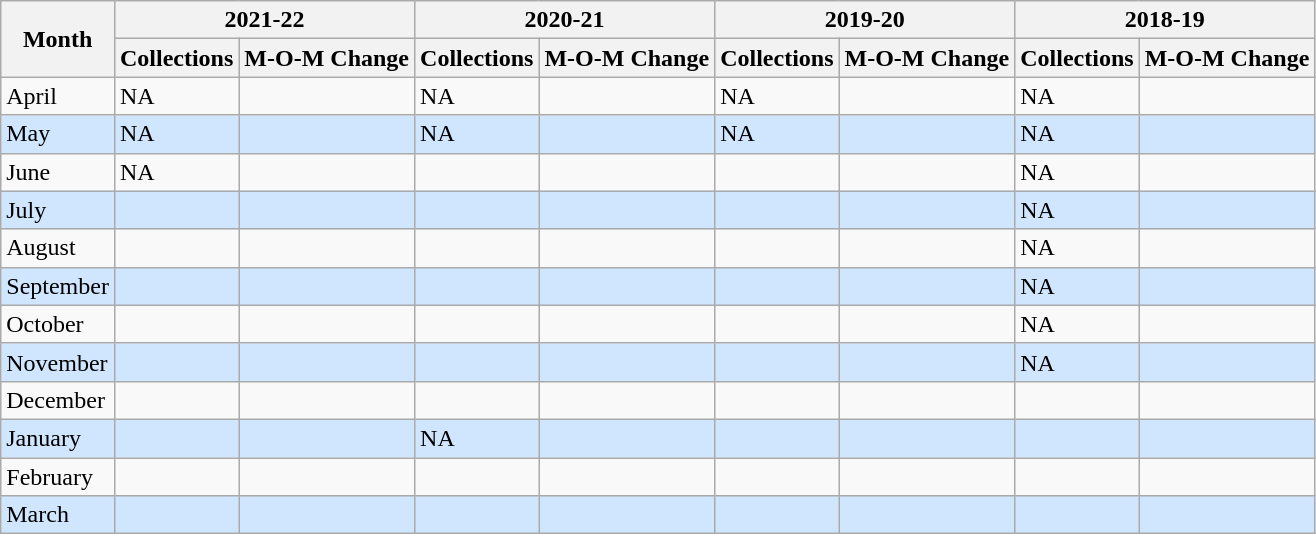<table class="wikitable sortable">
<tr>
<th rowspan="2">Month</th>
<th colspan=2>2021-22</th>
<th colspan=2>2020-21</th>
<th colspan=2>2019-20</th>
<th colspan=2>2018-19</th>
</tr>
<tr>
<th>Collections</th>
<th>M-O-M Change</th>
<th>Collections</th>
<th>M-O-M Change</th>
<th>Collections</th>
<th>M-O-M Change</th>
<th>Collections</th>
<th>M-O-M Change</th>
</tr>
<tr>
<td>April</td>
<td>NA</td>
<td></td>
<td>NA</td>
<td></td>
<td>NA</td>
<td></td>
<td>NA</td>
<td></td>
</tr>
<tr style="background:#D0E6FF">
<td>May</td>
<td>NA</td>
<td></td>
<td>NA</td>
<td></td>
<td>NA</td>
<td></td>
<td>NA</td>
<td></td>
</tr>
<tr>
<td>June</td>
<td>NA</td>
<td></td>
<td></td>
<td></td>
<td></td>
<td></td>
<td>NA</td>
<td></td>
</tr>
<tr style="background:#D0E6FF">
<td>July</td>
<td></td>
<td></td>
<td></td>
<td></td>
<td></td>
<td></td>
<td>NA</td>
<td></td>
</tr>
<tr>
<td>August</td>
<td></td>
<td></td>
<td></td>
<td></td>
<td></td>
<td></td>
<td>NA</td>
<td></td>
</tr>
<tr style="background:#D0E6FF">
<td>September</td>
<td></td>
<td></td>
<td></td>
<td></td>
<td></td>
<td></td>
<td>NA</td>
<td></td>
</tr>
<tr>
<td>October</td>
<td></td>
<td></td>
<td></td>
<td></td>
<td></td>
<td></td>
<td>NA</td>
<td></td>
</tr>
<tr style="background:#D0E6FF">
<td>November</td>
<td></td>
<td></td>
<td></td>
<td></td>
<td></td>
<td></td>
<td>NA</td>
<td></td>
</tr>
<tr>
<td>December</td>
<td></td>
<td></td>
<td></td>
<td></td>
<td></td>
<td></td>
<td></td>
<td></td>
</tr>
<tr style="background:#D0E6FF">
<td>January</td>
<td></td>
<td></td>
<td>NA</td>
<td></td>
<td></td>
<td></td>
<td></td>
<td></td>
</tr>
<tr>
<td>February</td>
<td></td>
<td></td>
<td></td>
<td></td>
<td></td>
<td></td>
<td></td>
<td></td>
</tr>
<tr style="background:#D0E6FF">
<td>March</td>
<td></td>
<td></td>
<td></td>
<td></td>
<td></td>
<td></td>
<td></td>
<td></td>
</tr>
</table>
